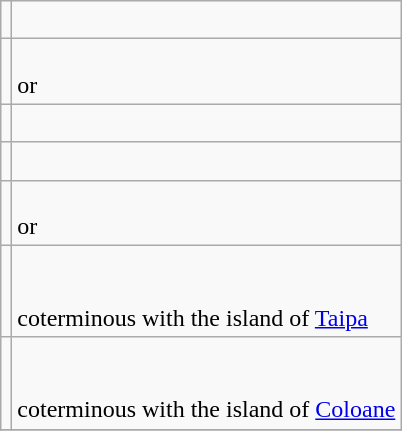<table class="wikitable">
<tr>
<td></td>
<td> <br> </td>
</tr>
<tr>
<td></td>
<td> <br> or </td>
</tr>
<tr>
<td></td>
<td> <br> </td>
</tr>
<tr>
<td></td>
<td> <br>  </td>
</tr>
<tr>
<td></td>
<td> <br>  or </td>
</tr>
<tr>
<td></td>
<td> <br>  <br> coterminous with the island of <a href='#'>Taipa</a></td>
</tr>
<tr>
<td></td>
<td> <br>   <br> coterminous with the island of <a href='#'>Coloane</a></td>
</tr>
<tr>
</tr>
</table>
